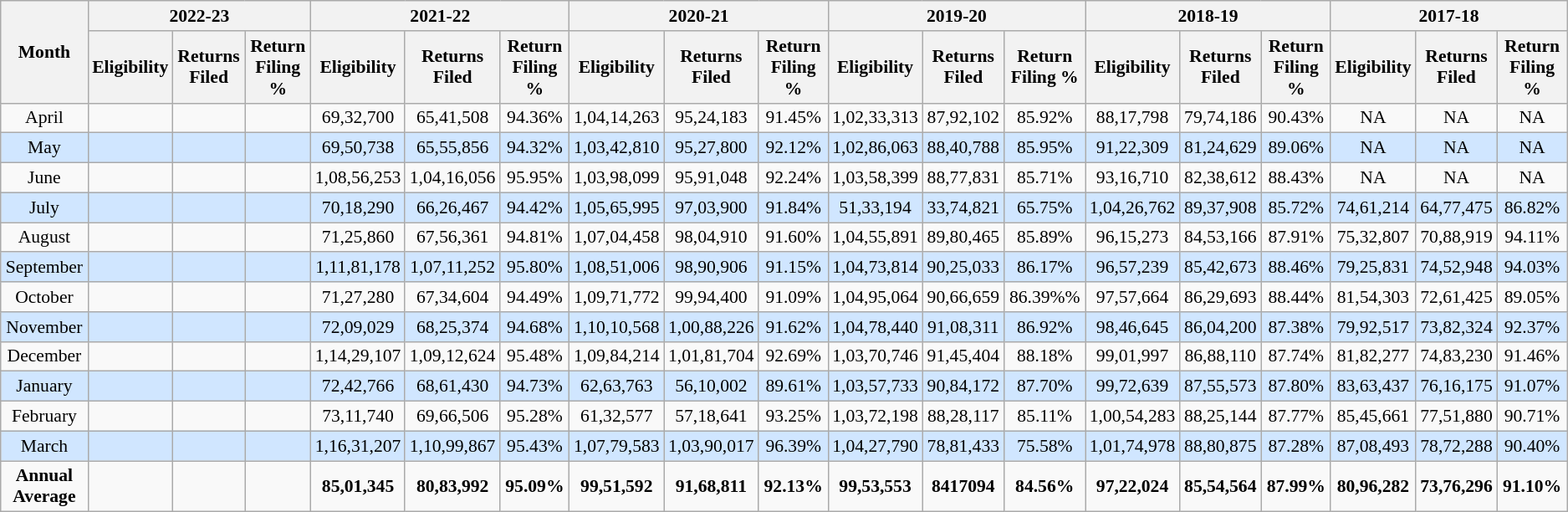<table class="wikitable sortable" style="font-size:90%; text-align: center;">
<tr>
<th rowspan="2">Month</th>
<th colspan=3>2022-23</th>
<th colspan=3>2021-22</th>
<th colspan=3>2020-21</th>
<th colspan=3>2019-20</th>
<th colspan=3>2018-19</th>
<th colspan=3>2017-18</th>
</tr>
<tr>
<th>Eligibility</th>
<th>Returns Filed</th>
<th>Return Filing %</th>
<th>Eligibility</th>
<th>Returns Filed</th>
<th>Return Filing %</th>
<th>Eligibility</th>
<th>Returns Filed</th>
<th>Return Filing %</th>
<th>Eligibility</th>
<th>Returns Filed</th>
<th>Return Filing %</th>
<th>Eligibility</th>
<th>Returns Filed</th>
<th>Return Filing %</th>
<th>Eligibility</th>
<th>Returns Filed</th>
<th>Return Filing %</th>
</tr>
<tr>
<td>April</td>
<td></td>
<td></td>
<td></td>
<td>69,32,700</td>
<td>65,41,508</td>
<td>94.36% </td>
<td>1,04,14,263</td>
<td>95,24,183</td>
<td>91.45% </td>
<td>1,02,33,313</td>
<td>87,92,102</td>
<td>85.92% </td>
<td>88,17,798</td>
<td>79,74,186</td>
<td>90.43% </td>
<td>NA</td>
<td>NA</td>
<td>NA</td>
</tr>
<tr style="background:#D0E6FF">
<td>May</td>
<td></td>
<td></td>
<td></td>
<td>69,50,738</td>
<td>65,55,856</td>
<td>94.32% </td>
<td>1,03,42,810</td>
<td>95,27,800</td>
<td>92.12% </td>
<td>1,02,86,063</td>
<td>88,40,788</td>
<td>85.95% </td>
<td>91,22,309</td>
<td>81,24,629</td>
<td>89.06% </td>
<td>NA</td>
<td>NA</td>
<td>NA</td>
</tr>
<tr>
<td>June</td>
<td></td>
<td></td>
<td></td>
<td>1,08,56,253</td>
<td>1,04,16,056</td>
<td>95.95% </td>
<td>1,03,98,099</td>
<td>95,91,048</td>
<td>92.24% </td>
<td>1,03,58,399</td>
<td>88,77,831</td>
<td>85.71% </td>
<td>93,16,710</td>
<td>82,38,612</td>
<td>88.43% </td>
<td>NA</td>
<td>NA</td>
<td>NA</td>
</tr>
<tr style="background:#D0E6FF">
<td>July</td>
<td></td>
<td></td>
<td></td>
<td>70,18,290</td>
<td>66,26,467</td>
<td>94.42% </td>
<td>1,05,65,995</td>
<td>97,03,900</td>
<td>91.84% </td>
<td>51,33,194</td>
<td>33,74,821</td>
<td>65.75% </td>
<td>1,04,26,762</td>
<td>89,37,908</td>
<td>85.72% </td>
<td>74,61,214</td>
<td>64,77,475</td>
<td>86.82% </td>
</tr>
<tr>
<td>August</td>
<td></td>
<td></td>
<td></td>
<td>71,25,860</td>
<td>67,56,361</td>
<td>94.81% </td>
<td>1,07,04,458</td>
<td>98,04,910</td>
<td>91.60% </td>
<td>1,04,55,891</td>
<td>89,80,465</td>
<td>85.89% </td>
<td>96,15,273</td>
<td>84,53,166</td>
<td>87.91% </td>
<td>75,32,807</td>
<td>70,88,919</td>
<td>94.11% </td>
</tr>
<tr style="background:#D0E6FF">
<td>September</td>
<td></td>
<td></td>
<td></td>
<td>1,11,81,178</td>
<td>1,07,11,252</td>
<td>95.80% </td>
<td>1,08,51,006</td>
<td>98,90,906</td>
<td>91.15% </td>
<td>1,04,73,814</td>
<td>90,25,033</td>
<td>86.17% </td>
<td>96,57,239</td>
<td>85,42,673</td>
<td>88.46% </td>
<td>79,25,831</td>
<td>74,52,948</td>
<td>94.03% </td>
</tr>
<tr>
<td>October</td>
<td></td>
<td></td>
<td></td>
<td>71,27,280</td>
<td>67,34,604</td>
<td>94.49% </td>
<td>1,09,71,772</td>
<td>99,94,400</td>
<td>91.09% </td>
<td>1,04,95,064</td>
<td>90,66,659</td>
<td>86.39%% </td>
<td>97,57,664</td>
<td>86,29,693</td>
<td>88.44% </td>
<td>81,54,303</td>
<td>72,61,425</td>
<td>89.05% </td>
</tr>
<tr style="background:#D0E6FF">
<td>November</td>
<td></td>
<td></td>
<td></td>
<td>72,09,029</td>
<td>68,25,374</td>
<td>94.68% </td>
<td>1,10,10,568</td>
<td>1,00,88,226</td>
<td>91.62% </td>
<td>1,04,78,440</td>
<td>91,08,311</td>
<td>86.92% </td>
<td>98,46,645</td>
<td>86,04,200</td>
<td>87.38% </td>
<td>79,92,517</td>
<td>73,82,324</td>
<td>92.37% </td>
</tr>
<tr>
<td>December</td>
<td></td>
<td></td>
<td></td>
<td>1,14,29,107</td>
<td>1,09,12,624</td>
<td>95.48% </td>
<td>1,09,84,214</td>
<td>1,01,81,704</td>
<td>92.69% </td>
<td>1,03,70,746</td>
<td>91,45,404</td>
<td>88.18% </td>
<td>99,01,997</td>
<td>86,88,110</td>
<td>87.74%  </td>
<td>81,82,277</td>
<td>74,83,230</td>
<td>91.46% </td>
</tr>
<tr style="background:#D0E6FF">
<td>January</td>
<td></td>
<td></td>
<td></td>
<td>72,42,766</td>
<td>68,61,430</td>
<td>94.73% </td>
<td>62,63,763</td>
<td>56,10,002</td>
<td>89.61% </td>
<td>1,03,57,733</td>
<td>90,84,172</td>
<td>87.70% </td>
<td>99,72,639</td>
<td>87,55,573</td>
<td>87.80% </td>
<td>83,63,437</td>
<td>76,16,175</td>
<td>91.07% </td>
</tr>
<tr>
<td>February</td>
<td></td>
<td></td>
<td></td>
<td>73,11,740</td>
<td>69,66,506</td>
<td>95.28% </td>
<td>61,32,577</td>
<td>57,18,641</td>
<td>93.25% </td>
<td>1,03,72,198</td>
<td>88,28,117</td>
<td>85.11% </td>
<td>1,00,54,283</td>
<td>88,25,144</td>
<td>87.77% </td>
<td>85,45,661</td>
<td>77,51,880</td>
<td>90.71% </td>
</tr>
<tr style="background:#D0E6FF">
<td>March</td>
<td></td>
<td></td>
<td></td>
<td>1,16,31,207</td>
<td>1,10,99,867</td>
<td>95.43% </td>
<td>1,07,79,583</td>
<td>1,03,90,017</td>
<td>96.39% </td>
<td>1,04,27,790</td>
<td>78,81,433</td>
<td>75.58% </td>
<td>1,01,74,978</td>
<td>88,80,875</td>
<td>87.28% </td>
<td>87,08,493</td>
<td>78,72,288</td>
<td>90.40%  </td>
</tr>
<tr>
<td><strong>Annual Average</strong></td>
<td></td>
<td></td>
<td></td>
<td><strong>85,01,345</strong></td>
<td><strong>80,83,992</strong></td>
<td><strong>95.09%</strong></td>
<td><strong>99,51,592</strong></td>
<td><strong>91,68,811</strong></td>
<td><strong>92.13%</strong></td>
<td><strong>99,53,553</strong></td>
<td><strong>8417094</strong></td>
<td><strong>84.56%</strong></td>
<td><strong>97,22,024</strong></td>
<td><strong>85,54,564</strong></td>
<td><strong>87.99%</strong></td>
<td><strong>80,96,282 </strong></td>
<td><strong>73,76,296 </strong></td>
<td><strong>91.10% </strong></td>
</tr>
</table>
